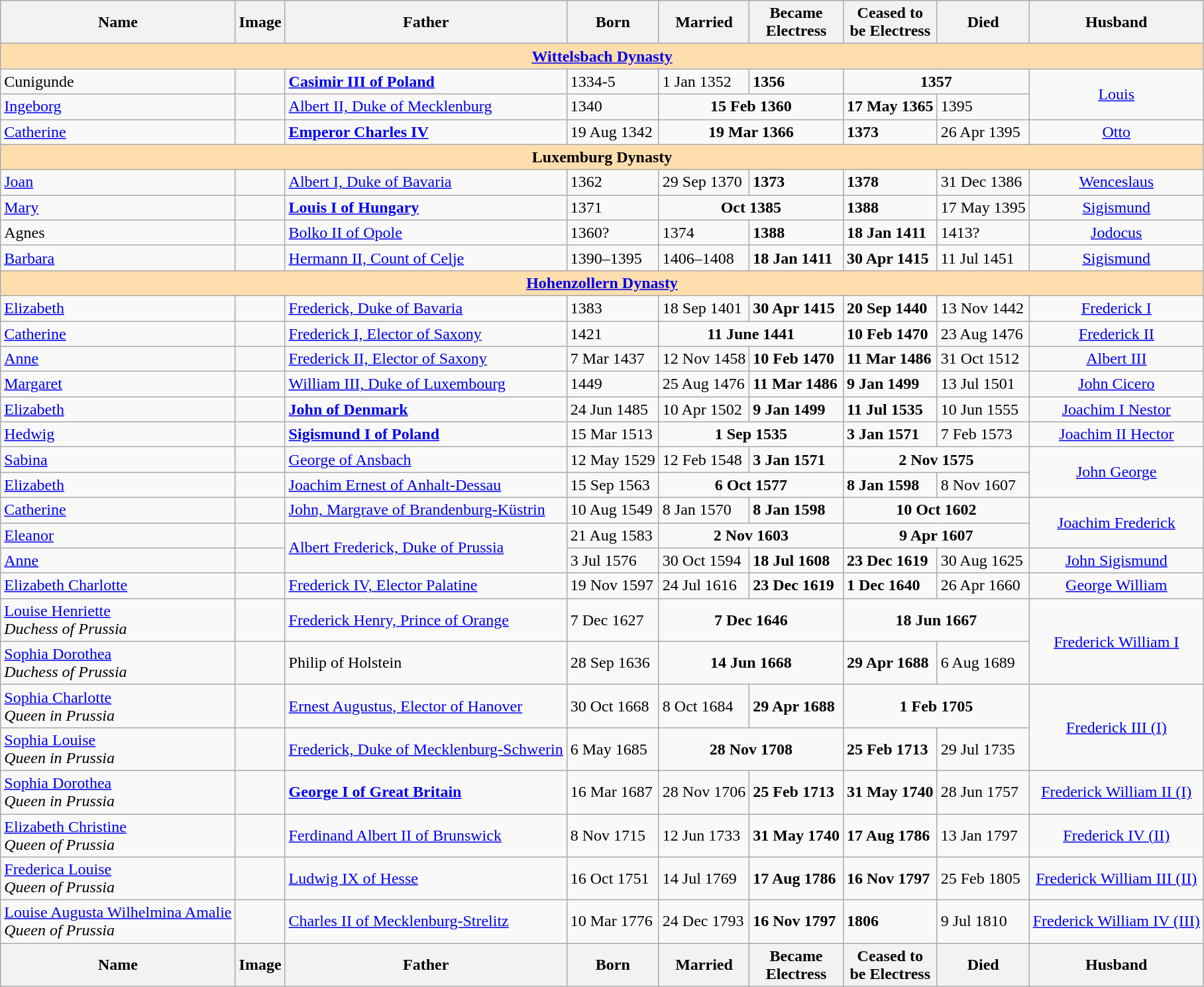<table class="wikitable">
<tr>
<th>Name</th>
<th>Image</th>
<th>Father</th>
<th>Born</th>
<th>Married</th>
<th>Became<br>Electress</th>
<th>Ceased to<br>be Electress</th>
<th>Died</th>
<th>Husband</th>
</tr>
<tr>
<td colspan="9" bgcolor=#FFDEAD align=center><strong><a href='#'>Wittelsbach Dynasty</a></strong></td>
</tr>
<tr>
<td>Cunigunde</td>
<td></td>
<td><strong><a href='#'>Casimir III of Poland</a></strong></td>
<td>1334-5</td>
<td>1 Jan 1352</td>
<td><strong>1356</strong></td>
<td align=center colspan="2"><strong>1357</strong></td>
<td align=center rowspan="2"><a href='#'>Louis</a></td>
</tr>
<tr>
<td><a href='#'>Ingeborg</a></td>
<td></td>
<td><a href='#'>Albert II, Duke of Mecklenburg</a></td>
<td>1340</td>
<td align=center colspan="2"><strong>15 Feb 1360</strong></td>
<td><strong>17 May 1365</strong></td>
<td>1395</td>
</tr>
<tr>
<td><a href='#'>Catherine</a></td>
<td></td>
<td><strong><a href='#'>Emperor Charles IV</a></strong></td>
<td>19 Aug 1342</td>
<td align=center colspan="2"><strong>19 Mar 1366</strong></td>
<td><strong>1373</strong></td>
<td>26 Apr 1395</td>
<td align=center><a href='#'>Otto</a></td>
</tr>
<tr>
<td colspan="9" bgcolor=#FFDEAD align=center><strong>Luxemburg Dynasty</strong></td>
</tr>
<tr>
<td><a href='#'>Joan</a></td>
<td></td>
<td><a href='#'>Albert I, Duke of Bavaria</a></td>
<td>1362</td>
<td>29 Sep 1370</td>
<td><strong>1373</strong></td>
<td><strong>1378</strong></td>
<td>31 Dec 1386</td>
<td align=center><a href='#'>Wenceslaus</a></td>
</tr>
<tr>
<td><a href='#'>Mary</a></td>
<td></td>
<td><strong><a href='#'>Louis I of Hungary</a></strong></td>
<td>1371</td>
<td align=center colspan="2"><strong>Oct 1385</strong></td>
<td><strong>1388</strong></td>
<td>17 May 1395</td>
<td align=center><a href='#'>Sigismund</a></td>
</tr>
<tr>
<td>Agnes</td>
<td></td>
<td><a href='#'>Bolko II of Opole</a></td>
<td>1360?</td>
<td>1374</td>
<td><strong>1388</strong></td>
<td><strong>18 Jan 1411</strong></td>
<td>1413?</td>
<td align=center><a href='#'>Jodocus</a></td>
</tr>
<tr>
<td><a href='#'>Barbara</a></td>
<td></td>
<td><a href='#'>Hermann II, Count of Celje</a></td>
<td>1390–1395</td>
<td>1406–1408</td>
<td><strong>18 Jan 1411</strong></td>
<td><strong>30 Apr 1415</strong></td>
<td>11 Jul 1451</td>
<td align=center><a href='#'>Sigismund</a></td>
</tr>
<tr>
<td colspan="9" bgcolor=#FFDEAD align=center><strong><a href='#'>Hohenzollern Dynasty</a></strong></td>
</tr>
<tr>
<td><a href='#'>Elizabeth</a></td>
<td></td>
<td><a href='#'>Frederick, Duke of Bavaria</a></td>
<td>1383</td>
<td>18 Sep 1401</td>
<td><strong>30 Apr 1415</strong></td>
<td><strong>20 Sep 1440</strong></td>
<td>13 Nov 1442</td>
<td align=center><a href='#'>Frederick I</a></td>
</tr>
<tr>
<td><a href='#'>Catherine</a></td>
<td></td>
<td><a href='#'>Frederick I, Elector of Saxony</a></td>
<td>1421</td>
<td colspan="2" align=center><strong>11 June 1441</strong></td>
<td><strong>10 Feb 1470</strong></td>
<td>23 Aug 1476</td>
<td align=center><a href='#'>Frederick II</a></td>
</tr>
<tr>
<td><a href='#'>Anne</a></td>
<td></td>
<td><a href='#'>Frederick II, Elector of Saxony</a></td>
<td>7 Mar 1437</td>
<td>12 Nov 1458</td>
<td><strong>10 Feb 1470</strong></td>
<td><strong>11 Mar 1486</strong></td>
<td>31 Oct 1512</td>
<td align=center><a href='#'>Albert III</a></td>
</tr>
<tr>
<td><a href='#'>Margaret</a></td>
<td></td>
<td><a href='#'>William III, Duke of Luxembourg</a></td>
<td>1449</td>
<td>25 Aug 1476</td>
<td><strong>11 Mar 1486</strong></td>
<td><strong>9 Jan 1499</strong></td>
<td>13 Jul 1501</td>
<td align=center><a href='#'>John Cicero</a></td>
</tr>
<tr>
<td><a href='#'>Elizabeth</a></td>
<td></td>
<td><strong><a href='#'>John of Denmark</a></strong></td>
<td>24 Jun 1485</td>
<td>10 Apr 1502</td>
<td><strong>9 Jan 1499</strong></td>
<td><strong>11 Jul 1535</strong></td>
<td>10 Jun 1555</td>
<td align=center><a href='#'>Joachim I Nestor</a></td>
</tr>
<tr>
<td><a href='#'>Hedwig</a></td>
<td></td>
<td><strong><a href='#'>Sigismund I of Poland</a></strong></td>
<td>15 Mar 1513</td>
<td align=center colspan="2"><strong>1 Sep 1535</strong></td>
<td><strong>3 Jan 1571</strong></td>
<td>7 Feb 1573</td>
<td align=center><a href='#'>Joachim II Hector</a></td>
</tr>
<tr>
<td><a href='#'>Sabina</a></td>
<td></td>
<td><a href='#'>George of Ansbach</a></td>
<td>12 May 1529</td>
<td>12 Feb 1548</td>
<td><strong>3 Jan 1571</strong></td>
<td align=center colspan="2"><strong>2 Nov 1575</strong></td>
<td align=center rowspan="2"><a href='#'>John George</a></td>
</tr>
<tr>
<td><a href='#'>Elizabeth</a></td>
<td></td>
<td><a href='#'>Joachim Ernest of Anhalt-Dessau</a></td>
<td>15 Sep 1563</td>
<td align=center colspan="2"><strong>6 Oct 1577</strong></td>
<td><strong>8 Jan 1598</strong></td>
<td>8 Nov 1607</td>
</tr>
<tr>
<td><a href='#'>Catherine</a></td>
<td></td>
<td><a href='#'>John, Margrave of Brandenburg-Küstrin</a></td>
<td>10 Aug 1549</td>
<td>8 Jan 1570</td>
<td><strong>8 Jan 1598</strong></td>
<td align="center" colspan="2"><strong>10 Oct 1602</strong></td>
<td align=center rowspan="2"><a href='#'>Joachim Frederick</a></td>
</tr>
<tr>
<td><a href='#'>Eleanor</a></td>
<td></td>
<td rowspan="2"><a href='#'>Albert Frederick, Duke of Prussia</a></td>
<td>21 Aug 1583</td>
<td align="center" colspan="2"><strong>2 Nov 1603</strong></td>
<td align="center" colspan="2"><strong>9 Apr 1607</strong></td>
</tr>
<tr>
<td><a href='#'>Anne</a></td>
<td></td>
<td>3 Jul 1576</td>
<td>30 Oct 1594</td>
<td><strong>18 Jul 1608</strong></td>
<td><strong>23 Dec 1619</strong></td>
<td>30 Aug 1625</td>
<td align=center><a href='#'>John Sigismund</a></td>
</tr>
<tr>
<td><a href='#'>Elizabeth Charlotte</a></td>
<td></td>
<td><a href='#'>Frederick IV, Elector Palatine</a></td>
<td>19 Nov 1597</td>
<td>24 Jul 1616</td>
<td><strong>23 Dec 1619</strong></td>
<td><strong>1 Dec 1640</strong></td>
<td>26 Apr 1660</td>
<td align=center><a href='#'>George William</a></td>
</tr>
<tr>
<td><a href='#'>Louise Henriette</a><br><em>Duchess of Prussia</em></td>
<td></td>
<td><a href='#'>Frederick Henry, Prince of Orange</a></td>
<td>7 Dec 1627</td>
<td align="center" colspan="2"><strong>7 Dec 1646</strong></td>
<td align="center" colspan="2"><strong>18 Jun 1667</strong></td>
<td align="center" rowspan="2"><a href='#'>Frederick William I</a></td>
</tr>
<tr>
<td><a href='#'>Sophia Dorothea</a><br><em>Duchess of Prussia</em></td>
<td></td>
<td>Philip of Holstein</td>
<td>28 Sep 1636</td>
<td align="center" colspan="2"><strong>14 Jun 1668</strong></td>
<td><strong>29 Apr 1688</strong></td>
<td>6 Aug 1689</td>
</tr>
<tr>
<td><a href='#'>Sophia Charlotte</a><br><em>Queen in Prussia</em></td>
<td></td>
<td><a href='#'>Ernest Augustus, Elector of Hanover</a></td>
<td>30 Oct 1668</td>
<td>8 Oct 1684</td>
<td><strong>29 Apr 1688</strong></td>
<td align="center" colspan="2"><strong>1 Feb 1705</strong></td>
<td align="center" rowspan="2"><a href='#'>Frederick III (I)</a></td>
</tr>
<tr>
<td><a href='#'>Sophia Louise</a><br><em>Queen in Prussia</em></td>
<td></td>
<td><a href='#'>Frederick, Duke of Mecklenburg-Schwerin</a></td>
<td>6 May 1685</td>
<td align=center colspan="2"><strong>28 Nov 1708</strong></td>
<td><strong>25 Feb 1713</strong></td>
<td>29 Jul 1735</td>
</tr>
<tr>
<td><a href='#'>Sophia Dorothea</a><br><em>Queen in Prussia</em></td>
<td></td>
<td><strong><a href='#'>George I of Great Britain</a></strong></td>
<td>16 Mar 1687</td>
<td>28 Nov 1706</td>
<td><strong>25 Feb 1713</strong></td>
<td><strong>31 May 1740</strong></td>
<td>28 Jun 1757</td>
<td align=center><a href='#'>Frederick William II (I)</a></td>
</tr>
<tr>
<td><a href='#'>Elizabeth Christine</a><br><em>Queen of Prussia</em></td>
<td></td>
<td><a href='#'>Ferdinand Albert II of Brunswick</a></td>
<td>8 Nov 1715</td>
<td>12 Jun 1733</td>
<td><strong>31 May 1740</strong></td>
<td><strong>17 Aug 1786</strong></td>
<td>13 Jan 1797</td>
<td align=center><a href='#'>Frederick IV (II)</a></td>
</tr>
<tr>
<td><a href='#'>Frederica Louise</a><br><em>Queen of Prussia</em></td>
<td></td>
<td><a href='#'>Ludwig IX of Hesse</a></td>
<td>16 Oct 1751</td>
<td>14 Jul 1769</td>
<td><strong>17 Aug 1786</strong></td>
<td><strong>16 Nov 1797</strong></td>
<td>25 Feb 1805</td>
<td align=center><a href='#'>Frederick William III (II)</a></td>
</tr>
<tr>
<td><a href='#'>Louise Augusta Wilhelmina Amalie</a><br><em>Queen of Prussia</em></td>
<td></td>
<td><a href='#'>Charles II of Mecklenburg-Strelitz</a></td>
<td>10 Mar 1776</td>
<td>24 Dec 1793</td>
<td><strong>16 Nov 1797</strong></td>
<td><strong>1806</strong></td>
<td>9 Jul 1810</td>
<td align=center><a href='#'>Frederick William IV (III)</a></td>
</tr>
<tr>
<th>Name</th>
<th>Image</th>
<th>Father</th>
<th>Born</th>
<th>Married</th>
<th>Became<br>Electress</th>
<th>Ceased to<br>be Electress</th>
<th>Died</th>
<th>Husband</th>
</tr>
</table>
